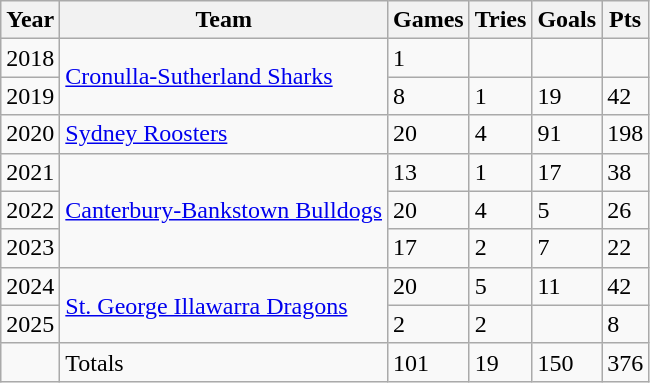<table class="wikitable">
<tr>
<th>Year</th>
<th>Team</th>
<th>Games</th>
<th>Tries</th>
<th>Goals</th>
<th>Pts</th>
</tr>
<tr>
<td>2018</td>
<td rowspan="2"> <a href='#'>Cronulla-Sutherland Sharks</a></td>
<td>1</td>
<td></td>
<td></td>
<td></td>
</tr>
<tr>
<td>2019</td>
<td>8</td>
<td>1</td>
<td>19</td>
<td>42</td>
</tr>
<tr>
<td>2020</td>
<td> <a href='#'>Sydney Roosters</a></td>
<td>20</td>
<td>4</td>
<td>91</td>
<td>198</td>
</tr>
<tr>
<td>2021</td>
<td rowspan="3"> <a href='#'>Canterbury-Bankstown Bulldogs</a></td>
<td>13</td>
<td>1</td>
<td>17</td>
<td>38</td>
</tr>
<tr>
<td>2022</td>
<td>20</td>
<td>4</td>
<td>5</td>
<td>26</td>
</tr>
<tr>
<td>2023</td>
<td>17</td>
<td>2</td>
<td>7</td>
<td>22</td>
</tr>
<tr>
<td>2024</td>
<td rowspan="2"> <a href='#'>St. George Illawarra Dragons</a></td>
<td>20</td>
<td>5</td>
<td>11</td>
<td>42</td>
</tr>
<tr>
<td>2025</td>
<td>2</td>
<td>2</td>
<td></td>
<td>8</td>
</tr>
<tr>
<td></td>
<td>Totals</td>
<td>101</td>
<td>19</td>
<td>150</td>
<td>376</td>
</tr>
</table>
